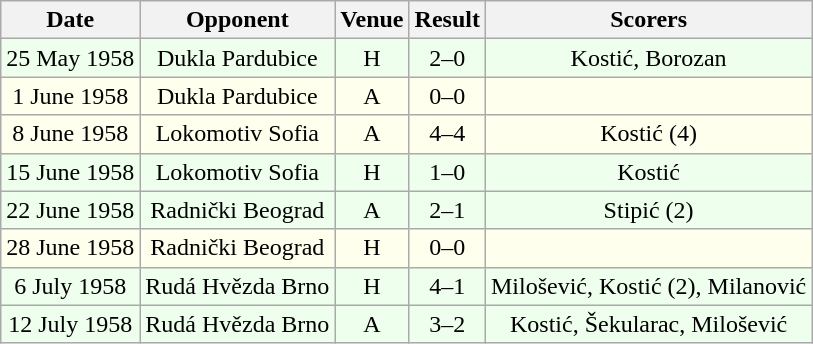<table class="wikitable sortable" style="font-size:100%; text-align:center">
<tr>
<th>Date</th>
<th>Opponent</th>
<th>Venue</th>
<th>Result</th>
<th>Scorers</th>
</tr>
<tr bgcolor = "#EEFFEE">
<td>25 May 1958</td>
<td>Dukla Pardubice</td>
<td>H</td>
<td>2–0</td>
<td>Kostić, Borozan</td>
</tr>
<tr bgcolor = "#FFFFEE">
<td>1 June 1958</td>
<td>Dukla Pardubice</td>
<td>A</td>
<td>0–0</td>
<td></td>
</tr>
<tr bgcolor = "#FFFFEE">
<td>8 June 1958</td>
<td>Lokomotiv Sofia</td>
<td>A</td>
<td>4–4</td>
<td>Kostić (4)</td>
</tr>
<tr bgcolor = "#EEFFEE">
<td>15 June 1958</td>
<td>Lokomotiv Sofia</td>
<td>H</td>
<td>1–0</td>
<td>Kostić</td>
</tr>
<tr bgcolor = "#EEFFEE">
<td>22 June 1958</td>
<td>Radnički Beograd</td>
<td>A</td>
<td>2–1</td>
<td>Stipić (2)</td>
</tr>
<tr bgcolor = "#FFFFEE">
<td>28 June 1958</td>
<td>Radnički Beograd</td>
<td>H</td>
<td>0–0</td>
<td></td>
</tr>
<tr bgcolor = "#EEFFEE">
<td>6 July 1958</td>
<td>Rudá Hvězda Brno</td>
<td>H</td>
<td>4–1</td>
<td>Milošević, Kostić (2), Milanović</td>
</tr>
<tr bgcolor = "#EEFFEE">
<td>12 July 1958</td>
<td>Rudá Hvězda Brno</td>
<td>A</td>
<td>3–2</td>
<td>Kostić, Šekularac, Milošević</td>
</tr>
</table>
